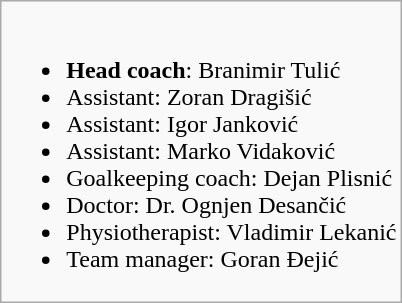<table class="wikitable">
<tr>
<td><br><ul><li><strong>Head coach</strong>: Branimir Tulić</li><li>Assistant: Zoran Dragišić</li><li>Assistant: Igor Janković</li><li>Assistant: Marko Vidaković</li><li>Goalkeeping coach: Dejan Plisnić</li><li>Doctor: Dr. Ognjen Desančić</li><li>Physiotherapist: Vladimir Lekanić</li><li>Team manager: Goran Đejić</li></ul></td>
</tr>
</table>
